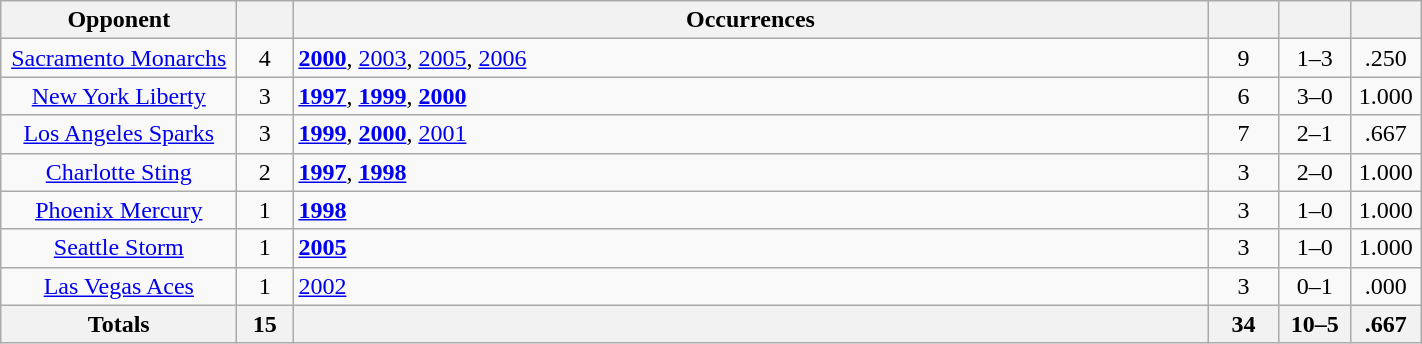<table class="wikitable sortable" style="text-align: center; width: 75%;">
<tr>
<th width="150">Opponent</th>
<th width="30"></th>
<th>Occurrences</th>
<th width="40"></th>
<th width="40"></th>
<th width="40"></th>
</tr>
<tr>
<td><a href='#'>Sacramento Monarchs</a></td>
<td>4</td>
<td align=left><strong><a href='#'>2000</a></strong>, <a href='#'>2003</a>, <a href='#'>2005</a>, <a href='#'>2006</a></td>
<td>9</td>
<td>1–3</td>
<td>.250</td>
</tr>
<tr>
<td><a href='#'>New York Liberty</a></td>
<td>3</td>
<td align=left><strong><a href='#'>1997</a></strong>, <strong><a href='#'>1999</a></strong>, <strong><a href='#'>2000</a></strong></td>
<td>6</td>
<td>3–0</td>
<td>1.000</td>
</tr>
<tr>
<td><a href='#'>Los Angeles Sparks</a></td>
<td>3</td>
<td align=left><strong><a href='#'>1999</a></strong>, <strong><a href='#'>2000</a></strong>, <a href='#'>2001</a></td>
<td>7</td>
<td>2–1</td>
<td>.667</td>
</tr>
<tr>
<td><a href='#'>Charlotte Sting</a></td>
<td>2</td>
<td align=left><strong><a href='#'>1997</a></strong>, <strong><a href='#'>1998</a></strong></td>
<td>3</td>
<td>2–0</td>
<td>1.000</td>
</tr>
<tr>
<td><a href='#'>Phoenix Mercury</a></td>
<td>1</td>
<td align=left><strong><a href='#'>1998</a></strong></td>
<td>3</td>
<td>1–0</td>
<td>1.000</td>
</tr>
<tr>
<td><a href='#'>Seattle Storm</a></td>
<td>1</td>
<td align=left><strong><a href='#'>2005</a></strong></td>
<td>3</td>
<td>1–0</td>
<td>1.000</td>
</tr>
<tr>
<td><a href='#'>Las Vegas Aces</a></td>
<td>1</td>
<td align=left><a href='#'>2002</a></td>
<td>3</td>
<td>0–1</td>
<td>.000</td>
</tr>
<tr>
<th width="150">Totals</th>
<th width="30">15</th>
<th></th>
<th width="40">34</th>
<th width="40">10–5</th>
<th width="40">.667</th>
</tr>
</table>
